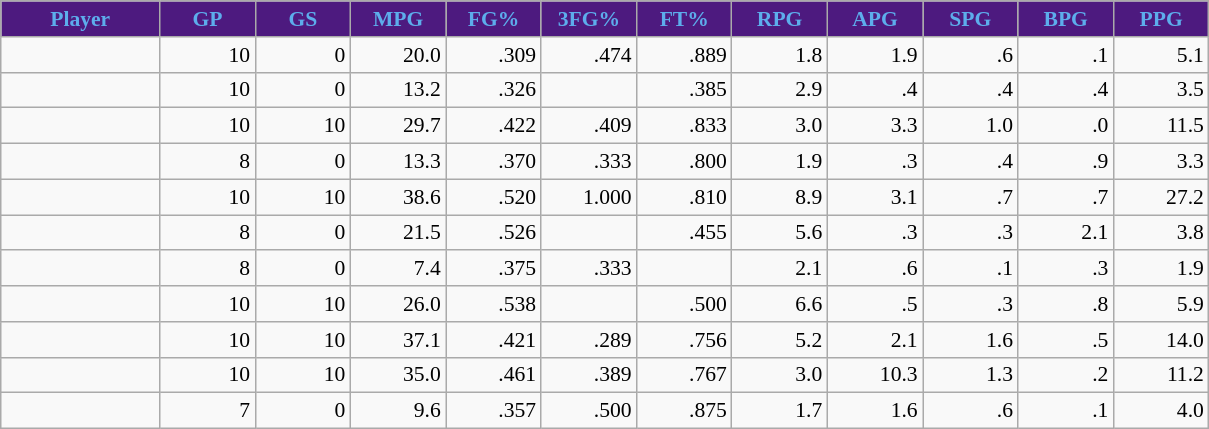<table class="wikitable sortable" style="text-align:right; font-size: 90%">
<tr>
<th style="background:#4D1A7F; color:#5DADEC" width="10%">Player</th>
<th style="background:#4D1A7F; color:#5DADEC" width="6%">GP</th>
<th style="background:#4D1A7F; color:#5DADEC" width="6%">GS</th>
<th style="background:#4D1A7F; color:#5DADEC" width="6%">MPG</th>
<th style="background:#4D1A7F; color:#5DADEC" width="6%">FG%</th>
<th style="background:#4D1A7F; color:#5DADEC" width="6%">3FG%</th>
<th style="background:#4D1A7F; color:#5DADEC" width="6%">FT%</th>
<th style="background:#4D1A7F; color:#5DADEC" width="6%">RPG</th>
<th style="background:#4D1A7F; color:#5DADEC" width="6%">APG</th>
<th style="background:#4D1A7F; color:#5DADEC" width="6%">SPG</th>
<th style="background:#4D1A7F; color:#5DADEC" width="6%">BPG</th>
<th style="background:#4D1A7F; color:#5DADEC" width="6%">PPG</th>
</tr>
<tr>
<td style="text-align:left;"></td>
<td>10</td>
<td>0</td>
<td>20.0</td>
<td>.309</td>
<td>.474</td>
<td>.889</td>
<td>1.8</td>
<td>1.9</td>
<td>.6</td>
<td>.1</td>
<td>5.1</td>
</tr>
<tr>
<td style="text-align:left;"></td>
<td>10</td>
<td>0</td>
<td>13.2</td>
<td>.326</td>
<td></td>
<td>.385</td>
<td>2.9</td>
<td>.4</td>
<td>.4</td>
<td>.4</td>
<td>3.5</td>
</tr>
<tr>
<td style="text-align:left;"></td>
<td>10</td>
<td>10</td>
<td>29.7</td>
<td>.422</td>
<td>.409</td>
<td>.833</td>
<td>3.0</td>
<td>3.3</td>
<td>1.0</td>
<td>.0</td>
<td>11.5</td>
</tr>
<tr>
<td style="text-align:left;"></td>
<td>8</td>
<td>0</td>
<td>13.3</td>
<td>.370</td>
<td>.333</td>
<td>.800</td>
<td>1.9</td>
<td>.3</td>
<td>.4</td>
<td>.9</td>
<td>3.3</td>
</tr>
<tr>
<td style="text-align:left;"></td>
<td>10</td>
<td>10</td>
<td>38.6</td>
<td>.520</td>
<td>1.000</td>
<td>.810</td>
<td>8.9</td>
<td>3.1</td>
<td>.7</td>
<td>.7</td>
<td>27.2</td>
</tr>
<tr>
<td style="text-align:left;"></td>
<td>8</td>
<td>0</td>
<td>21.5</td>
<td>.526</td>
<td></td>
<td>.455</td>
<td>5.6</td>
<td>.3</td>
<td>.3</td>
<td>2.1</td>
<td>3.8</td>
</tr>
<tr>
<td style="text-align:left;"></td>
<td>8</td>
<td>0</td>
<td>7.4</td>
<td>.375</td>
<td>.333</td>
<td></td>
<td>2.1</td>
<td>.6</td>
<td>.1</td>
<td>.3</td>
<td>1.9</td>
</tr>
<tr>
<td style="text-align:left;"></td>
<td>10</td>
<td>10</td>
<td>26.0</td>
<td>.538</td>
<td></td>
<td>.500</td>
<td>6.6</td>
<td>.5</td>
<td>.3</td>
<td>.8</td>
<td>5.9</td>
</tr>
<tr>
<td style="text-align:left;"></td>
<td>10</td>
<td>10</td>
<td>37.1</td>
<td>.421</td>
<td>.289</td>
<td>.756</td>
<td>5.2</td>
<td>2.1</td>
<td>1.6</td>
<td>.5</td>
<td>14.0</td>
</tr>
<tr>
<td style="text-align:left;"></td>
<td>10</td>
<td>10</td>
<td>35.0</td>
<td>.461</td>
<td>.389</td>
<td>.767</td>
<td>3.0</td>
<td>10.3</td>
<td>1.3</td>
<td>.2</td>
<td>11.2</td>
</tr>
<tr>
<td style="text-align:left;"></td>
<td>7</td>
<td>0</td>
<td>9.6</td>
<td>.357</td>
<td>.500</td>
<td>.875</td>
<td>1.7</td>
<td>1.6</td>
<td>.6</td>
<td>.1</td>
<td>4.0</td>
</tr>
</table>
